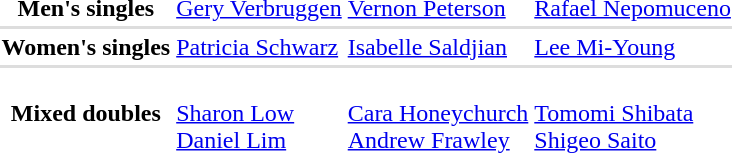<table>
<tr>
<th scope="row">Men's singles</th>
<td> <a href='#'>Gery Verbruggen</a></td>
<td> <a href='#'>Vernon Peterson</a></td>
<td> <a href='#'>Rafael Nepomuceno</a></td>
</tr>
<tr bgcolor=#DDDDDD>
<td colspan=4></td>
</tr>
<tr>
<th scope="row">Women's singles</th>
<td> <a href='#'>Patricia Schwarz</a></td>
<td> <a href='#'>Isabelle Saldjian</a></td>
<td> <a href='#'>Lee Mi-Young</a></td>
</tr>
<tr bgcolor=#DDDDDD>
<td colspan=4></td>
</tr>
<tr>
<th scope="row">Mixed doubles</th>
<td><br><a href='#'>Sharon Low</a><br><a href='#'>Daniel Lim</a></td>
<td><br><a href='#'>Cara Honeychurch</a><br><a href='#'>Andrew Frawley</a></td>
<td><br><a href='#'>Tomomi Shibata</a><br><a href='#'>Shigeo Saito</a></td>
</tr>
</table>
